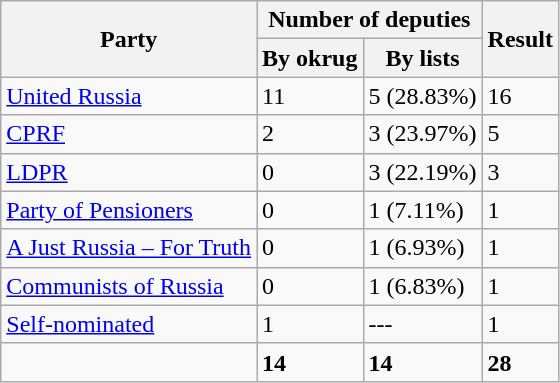<table class="wikitable">
<tr>
<th rowspan="2">Party</th>
<th colspan="2">Number of deputies</th>
<th rowspan="2">Result</th>
</tr>
<tr>
<th>By okrug</th>
<th>By lists</th>
</tr>
<tr>
<td><a href='#'>United Russia</a></td>
<td>11</td>
<td>5 (28.83%)</td>
<td>16</td>
</tr>
<tr>
<td><a href='#'>CPRF</a></td>
<td>2</td>
<td>3 (23.97%)</td>
<td>5</td>
</tr>
<tr>
<td><a href='#'>LDPR</a></td>
<td>0</td>
<td>3 (22.19%)</td>
<td>3</td>
</tr>
<tr>
<td><a href='#'>Party of Pensioners</a></td>
<td>0</td>
<td>1 (7.11%)</td>
<td>1</td>
</tr>
<tr>
<td><a href='#'>A Just Russia – For Truth</a></td>
<td>0</td>
<td>1 (6.93%)</td>
<td>1</td>
</tr>
<tr>
<td><a href='#'>Communists of Russia</a></td>
<td>0</td>
<td>1 (6.83%)</td>
<td>1</td>
</tr>
<tr>
<td><a href='#'>Self-nominated</a></td>
<td>1</td>
<td>---</td>
<td>1</td>
</tr>
<tr>
<td></td>
<td><strong>14</strong></td>
<td><strong>14</strong></td>
<td><strong>28</strong></td>
</tr>
</table>
